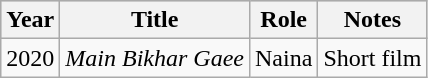<table class="wikitable sortable plainrowheaders">
<tr style="background:#ccc; text-align:center;">
<th>Year</th>
<th>Title</th>
<th>Role</th>
<th>Notes</th>
</tr>
<tr>
<td>2020</td>
<td><em>Main Bikhar Gaee</em></td>
<td>Naina</td>
<td>Short film</td>
</tr>
</table>
